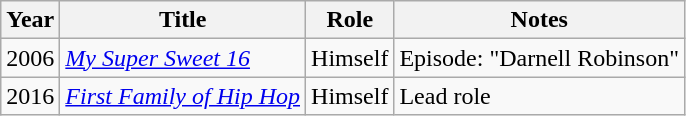<table class="wikitable sortable">
<tr>
<th>Year</th>
<th>Title</th>
<th>Role</th>
<th class="unsortable">Notes</th>
</tr>
<tr>
<td>2006</td>
<td><em><a href='#'>My Super Sweet 16</a></em></td>
<td>Himself</td>
<td>Episode: "Darnell Robinson"</td>
</tr>
<tr>
<td>2016</td>
<td><em><a href='#'>First Family of Hip Hop</a></em></td>
<td>Himself</td>
<td>Lead role</td>
</tr>
</table>
